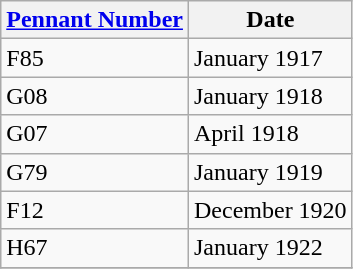<table class="wikitable" style="text-align:left">
<tr>
<th><a href='#'>Pennant Number</a></th>
<th>Date</th>
</tr>
<tr>
<td>F85</td>
<td>January 1917</td>
</tr>
<tr>
<td>G08</td>
<td>January 1918</td>
</tr>
<tr>
<td>G07</td>
<td>April 1918</td>
</tr>
<tr>
<td>G79</td>
<td>January 1919</td>
</tr>
<tr>
<td>F12</td>
<td>December 1920</td>
</tr>
<tr>
<td>H67</td>
<td>January 1922</td>
</tr>
<tr>
</tr>
</table>
